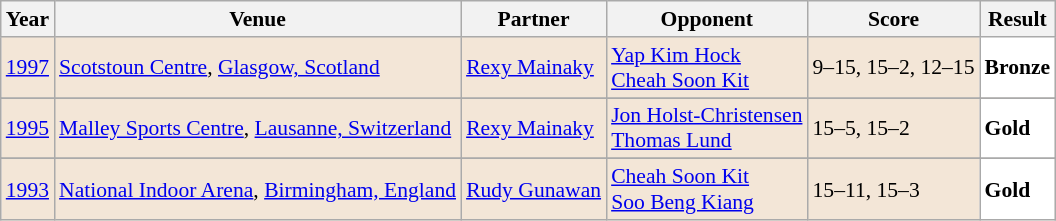<table class="sortable wikitable" style="font-size: 90%;">
<tr>
<th>Year</th>
<th>Venue</th>
<th>Partner</th>
<th>Opponent</th>
<th>Score</th>
<th>Result</th>
</tr>
<tr style="background:#F3E6D7">
<td align="center"><a href='#'>1997</a></td>
<td align="left"><a href='#'>Scotstoun Centre</a>, <a href='#'>Glasgow, Scotland</a></td>
<td align="left"> <a href='#'>Rexy Mainaky</a></td>
<td align="left"> <a href='#'>Yap Kim Hock</a> <br>  <a href='#'>Cheah Soon Kit</a></td>
<td align="left">9–15, 15–2, 12–15</td>
<td style="text-align:left; background:white"> <strong>Bronze</strong></td>
</tr>
<tr>
</tr>
<tr style="background:#F3E6D7">
<td align="center"><a href='#'>1995</a></td>
<td align="left"><a href='#'>Malley Sports Centre</a>, <a href='#'>Lausanne, Switzerland</a></td>
<td align="left"> <a href='#'>Rexy Mainaky</a></td>
<td align="left"> <a href='#'>Jon Holst-Christensen</a> <br>  <a href='#'>Thomas Lund</a></td>
<td align="left">15–5, 15–2</td>
<td style="text-align:left; background:white"> <strong>Gold</strong></td>
</tr>
<tr>
</tr>
<tr style="background:#F3E6D7">
<td align="center"><a href='#'>1993</a></td>
<td align="left"><a href='#'>National Indoor Arena</a>, <a href='#'>Birmingham, England</a></td>
<td align="left"> <a href='#'>Rudy Gunawan</a></td>
<td align="left"> <a href='#'>Cheah Soon Kit</a> <br>  <a href='#'>Soo Beng Kiang</a></td>
<td align="left">15–11, 15–3</td>
<td style="text-align:left; background:white"> <strong>Gold</strong></td>
</tr>
</table>
